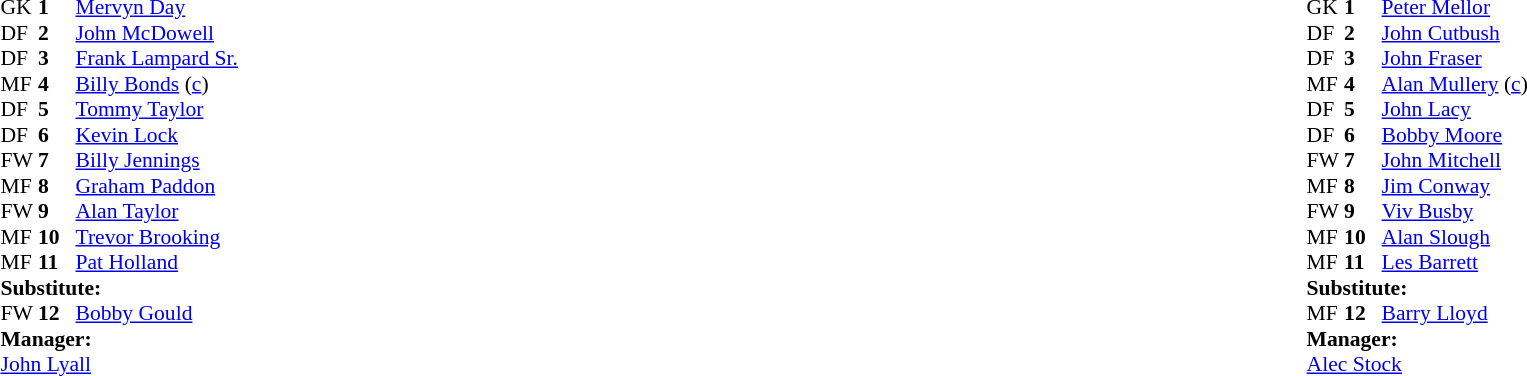<table style="width:100%;">
<tr>
<td style="vertical-align:top; width:50%;"><br><table style="font-size: 90%" cellspacing="0" cellpadding="0">
<tr>
<td colspan="4"></td>
</tr>
<tr>
<th width="25"></th>
<th width="25"></th>
</tr>
<tr>
<td>GK</td>
<td><strong>1</strong></td>
<td> <a href='#'>Mervyn Day</a></td>
</tr>
<tr>
<td>DF</td>
<td><strong>2</strong></td>
<td> <a href='#'>John McDowell</a></td>
</tr>
<tr>
<td>DF</td>
<td><strong>3</strong></td>
<td> <a href='#'>Frank Lampard Sr.</a></td>
</tr>
<tr>
<td>MF</td>
<td><strong>4</strong></td>
<td> <a href='#'>Billy Bonds</a> (<a href='#'>c</a>)</td>
</tr>
<tr>
<td>DF</td>
<td><strong>5</strong></td>
<td> <a href='#'>Tommy Taylor</a></td>
</tr>
<tr>
<td>DF</td>
<td><strong>6</strong></td>
<td> <a href='#'>Kevin Lock</a></td>
</tr>
<tr>
<td>FW</td>
<td><strong>7</strong></td>
<td> <a href='#'>Billy Jennings</a></td>
</tr>
<tr>
<td>MF</td>
<td><strong>8</strong></td>
<td> <a href='#'>Graham Paddon</a></td>
</tr>
<tr>
<td>FW</td>
<td><strong>9</strong></td>
<td> <a href='#'>Alan Taylor</a></td>
</tr>
<tr>
<td>MF</td>
<td><strong>10</strong></td>
<td> <a href='#'>Trevor Brooking</a></td>
</tr>
<tr>
<td>MF</td>
<td><strong>11</strong></td>
<td> <a href='#'>Pat Holland</a></td>
</tr>
<tr>
<td colspan=4><strong>Substitute:</strong></td>
</tr>
<tr>
<td>FW</td>
<td><strong>12</strong></td>
<td> <a href='#'>Bobby Gould</a></td>
</tr>
<tr>
<td colspan=4><strong>Manager:</strong></td>
</tr>
<tr>
<td colspan="4"> <a href='#'>John Lyall</a></td>
</tr>
</table>
</td>
<td style="vertical-align:top; width:50%;"><br><table cellspacing="0" cellpadding="0" style="font-size:90%; margin:auto;">
<tr>
<td colspan="4"></td>
</tr>
<tr>
<th width="25"></th>
<th width="25"></th>
</tr>
<tr>
<td>GK</td>
<td><strong>1</strong></td>
<td> <a href='#'>Peter Mellor</a></td>
</tr>
<tr>
<td>DF</td>
<td><strong>2</strong></td>
<td> <a href='#'>John Cutbush</a></td>
</tr>
<tr>
<td>DF</td>
<td><strong>3</strong></td>
<td> <a href='#'>John Fraser</a></td>
</tr>
<tr>
<td>MF</td>
<td><strong>4</strong></td>
<td> <a href='#'>Alan Mullery</a> (<a href='#'>c</a>)</td>
</tr>
<tr>
<td>DF</td>
<td><strong>5</strong></td>
<td> <a href='#'>John Lacy</a></td>
</tr>
<tr>
<td>DF</td>
<td><strong>6</strong></td>
<td> <a href='#'>Bobby Moore</a></td>
</tr>
<tr>
<td>FW</td>
<td><strong>7</strong></td>
<td> <a href='#'>John Mitchell</a></td>
</tr>
<tr>
<td>MF</td>
<td><strong>8</strong></td>
<td> <a href='#'>Jim Conway</a></td>
</tr>
<tr>
<td>FW</td>
<td><strong>9</strong></td>
<td> <a href='#'>Viv Busby</a></td>
</tr>
<tr>
<td>MF</td>
<td><strong>10</strong></td>
<td> <a href='#'>Alan Slough</a></td>
</tr>
<tr>
<td>MF</td>
<td><strong>11</strong></td>
<td> <a href='#'>Les Barrett</a></td>
</tr>
<tr>
<td colspan=4><strong>Substitute:</strong></td>
</tr>
<tr>
<td>MF</td>
<td><strong>12</strong></td>
<td> <a href='#'>Barry Lloyd</a></td>
</tr>
<tr>
<td colspan=4><strong>Manager:</strong></td>
</tr>
<tr>
<td colspan="4"> <a href='#'>Alec Stock</a></td>
</tr>
</table>
</td>
</tr>
</table>
